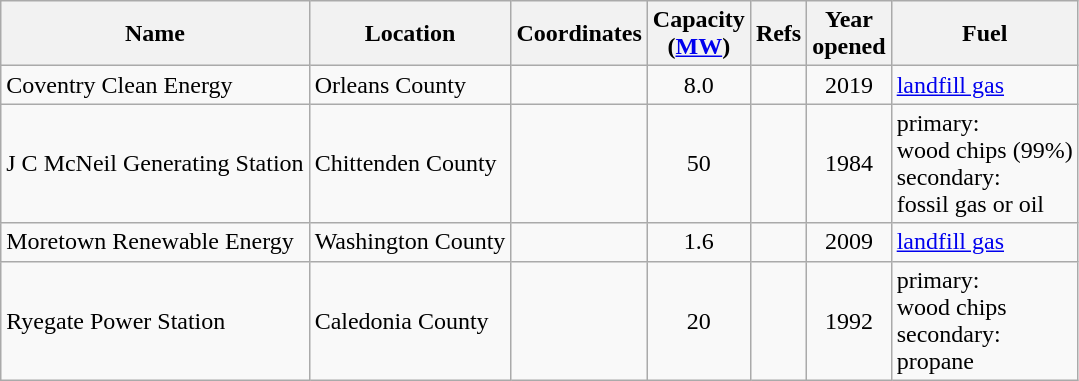<table class="wikitable sortable">
<tr>
<th>Name</th>
<th>Location</th>
<th>Coordinates</th>
<th>Capacity<br>(<a href='#'>MW</a>)</th>
<th>Refs</th>
<th>Year<br>opened</th>
<th>Fuel</th>
</tr>
<tr>
<td>Coventry Clean Energy</td>
<td>Orleans County</td>
<td></td>
<td align="center">8.0</td>
<td></td>
<td align="center">2019</td>
<td><a href='#'>landfill gas</a></td>
</tr>
<tr>
<td>J C McNeil Generating Station</td>
<td>Chittenden County</td>
<td></td>
<td align="center">50</td>
<td></td>
<td align="center">1984</td>
<td>primary:<br>wood chips (99%)<br>secondary:<br> fossil gas or oil</td>
</tr>
<tr>
<td>Moretown Renewable Energy</td>
<td>Washington County</td>
<td></td>
<td align="center">1.6</td>
<td></td>
<td align="center">2009</td>
<td><a href='#'>landfill gas</a></td>
</tr>
<tr>
<td>Ryegate Power Station</td>
<td>Caledonia County</td>
<td></td>
<td align="center">20</td>
<td></td>
<td align="center">1992</td>
<td>primary:<br>wood chips<br>secondary:<br>propane</td>
</tr>
</table>
